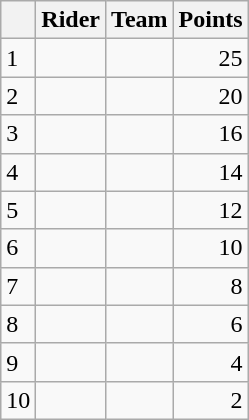<table class="wikitable">
<tr>
<th></th>
<th>Rider</th>
<th>Team</th>
<th>Points</th>
</tr>
<tr>
<td>1</td>
<td></td>
<td></td>
<td align=right>25</td>
</tr>
<tr>
<td>2</td>
<td></td>
<td></td>
<td align=right>20</td>
</tr>
<tr>
<td>3</td>
<td></td>
<td></td>
<td align=right>16</td>
</tr>
<tr>
<td>4</td>
<td></td>
<td></td>
<td align=right>14</td>
</tr>
<tr>
<td>5</td>
<td></td>
<td></td>
<td align=right>12</td>
</tr>
<tr>
<td>6</td>
<td></td>
<td></td>
<td align=right>10</td>
</tr>
<tr>
<td>7</td>
<td></td>
<td></td>
<td align=right>8</td>
</tr>
<tr>
<td>8</td>
<td></td>
<td></td>
<td align=right>6</td>
</tr>
<tr>
<td>9</td>
<td></td>
<td></td>
<td align=right>4</td>
</tr>
<tr>
<td>10</td>
<td></td>
<td></td>
<td align=right>2</td>
</tr>
</table>
